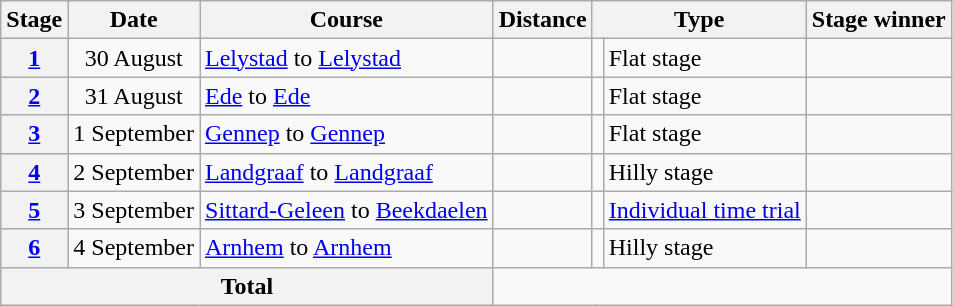<table class="wikitable">
<tr>
<th scope="col">Stage</th>
<th scope="col">Date</th>
<th scope="col">Course</th>
<th scope="col">Distance</th>
<th scope="col" colspan="2">Type</th>
<th scope="col">Stage winner</th>
</tr>
<tr>
<th scope="row" style="text-align:center;"><a href='#'>1</a></th>
<td style="text-align:center;">30 August</td>
<td><a href='#'>Lelystad</a> to <a href='#'>Lelystad</a></td>
<td style="text-align:center;"></td>
<td></td>
<td>Flat stage</td>
<td></td>
</tr>
<tr>
<th scope="row" style="text-align:center;"><a href='#'>2</a></th>
<td style="text-align:center;">31 August</td>
<td><a href='#'>Ede</a> to <a href='#'>Ede</a></td>
<td style="text-align:center;"></td>
<td></td>
<td>Flat stage</td>
<td></td>
</tr>
<tr>
<th scope="row" style="text-align:center;"><a href='#'>3</a></th>
<td style="text-align:center;">1 September</td>
<td><a href='#'>Gennep</a> to <a href='#'>Gennep</a></td>
<td style="text-align:center;"></td>
<td></td>
<td>Flat stage</td>
<td></td>
</tr>
<tr>
<th scope="row" style="text-align:center;"><a href='#'>4</a></th>
<td style="text-align:center;">2 September</td>
<td><a href='#'>Landgraaf</a> to <a href='#'>Landgraaf</a></td>
<td style="text-align:center;"></td>
<td></td>
<td>Hilly stage</td>
<td></td>
</tr>
<tr>
<th scope="row" style="text-align:center;"><a href='#'>5</a></th>
<td style="text-align:center;">3 September</td>
<td><a href='#'>Sittard-Geleen</a> to <a href='#'>Beekdaelen</a></td>
<td style="text-align:center;"></td>
<td></td>
<td><a href='#'>Individual time trial</a></td>
<td></td>
</tr>
<tr>
<th scope="row" style="text-align:center;"><a href='#'>6</a></th>
<td style="text-align:center;">4 September</td>
<td><a href='#'>Arnhem</a> to <a href='#'>Arnhem</a></td>
<td style="text-align:center;"></td>
<td></td>
<td>Hilly stage</td>
<td></td>
</tr>
<tr>
<th colspan="3">Total</th>
<td colspan="4" style="text-align:center;"></td>
</tr>
</table>
